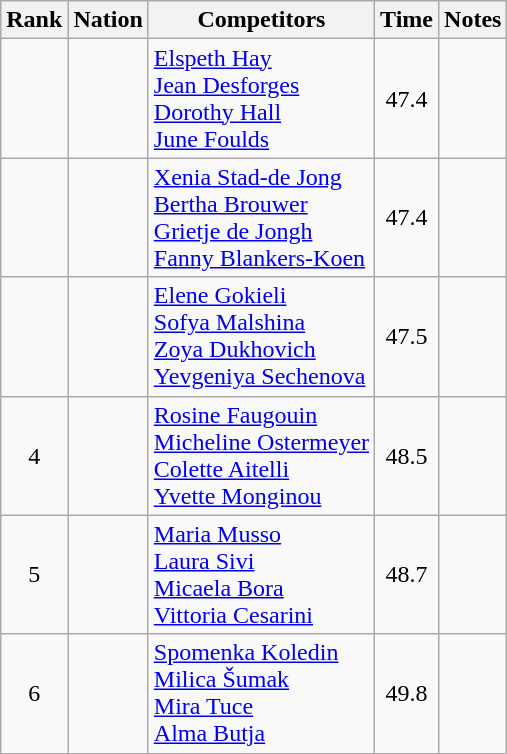<table class="wikitable sortable" style="text-align:center">
<tr>
<th>Rank</th>
<th>Nation</th>
<th>Competitors</th>
<th>Time</th>
<th>Notes</th>
</tr>
<tr>
<td></td>
<td align=left></td>
<td align=left><a href='#'>Elspeth Hay</a><br><a href='#'>Jean Desforges</a><br><a href='#'>Dorothy Hall</a><br><a href='#'>June Foulds</a></td>
<td>47.4</td>
<td></td>
</tr>
<tr>
<td></td>
<td align=left></td>
<td align=left><a href='#'>Xenia Stad-de Jong</a><br><a href='#'>Bertha Brouwer</a><br><a href='#'>Grietje de Jongh</a><br><a href='#'>Fanny Blankers-Koen</a></td>
<td>47.4</td>
<td></td>
</tr>
<tr>
<td></td>
<td align=left></td>
<td align=left><a href='#'>Elene Gokieli</a><br><a href='#'>Sofya Malshina</a><br><a href='#'>Zoya Dukhovich</a><br><a href='#'>Yevgeniya Sechenova</a></td>
<td>47.5</td>
<td></td>
</tr>
<tr>
<td>4</td>
<td align=left></td>
<td align=left><a href='#'>Rosine Faugouin</a><br><a href='#'>Micheline Ostermeyer</a><br><a href='#'>Colette Aitelli</a><br><a href='#'>Yvette Monginou</a></td>
<td>48.5</td>
<td></td>
</tr>
<tr>
<td>5</td>
<td align=left></td>
<td align=left><a href='#'>Maria Musso</a><br><a href='#'>Laura Sivi</a><br><a href='#'>Micaela Bora</a><br><a href='#'>Vittoria Cesarini</a></td>
<td>48.7</td>
<td></td>
</tr>
<tr>
<td>6</td>
<td align=left></td>
<td align=left><a href='#'>Spomenka Koledin</a><br><a href='#'>Milica Šumak</a><br><a href='#'>Mira Tuce</a><br><a href='#'>Alma Butja</a></td>
<td>49.8</td>
<td></td>
</tr>
</table>
